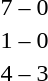<table style="text-align:center">
<tr>
<th width=200></th>
<th width=100></th>
<th width=200></th>
</tr>
<tr>
<td align=right><strong></strong></td>
<td>7 – 0</td>
<td align=left></td>
</tr>
<tr>
<td align=right><strong></strong></td>
<td>1 – 0</td>
<td align=left></td>
</tr>
<tr>
<td align=right><strong></strong></td>
<td>4 – 3</td>
<td align=left></td>
</tr>
</table>
